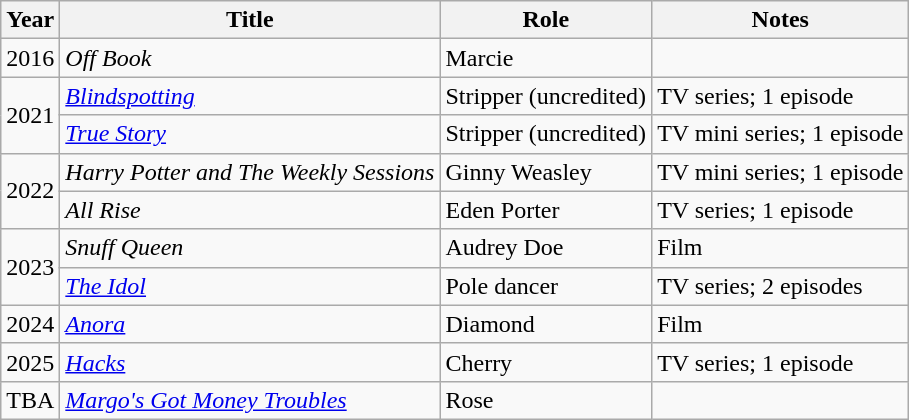<table class="wikitable">
<tr>
<th>Year</th>
<th>Title</th>
<th>Role</th>
<th>Notes</th>
</tr>
<tr>
<td>2016</td>
<td><em>Off Book</em></td>
<td>Marcie</td>
<td></td>
</tr>
<tr>
<td rowspan="2">2021</td>
<td><em><a href='#'>Blindspotting</a></em></td>
<td>Stripper (uncredited)</td>
<td>TV series; 1 episode</td>
</tr>
<tr>
<td><em><a href='#'>True Story</a></em></td>
<td>Stripper (uncredited)</td>
<td>TV mini series; 1 episode</td>
</tr>
<tr>
<td rowspan="2">2022</td>
<td><em>Harry Potter and The Weekly Sessions</em></td>
<td>Ginny Weasley</td>
<td>TV mini series; 1 episode</td>
</tr>
<tr>
<td><em>All Rise</em></td>
<td>Eden Porter</td>
<td>TV series; 1 episode</td>
</tr>
<tr>
<td rowspan="2">2023</td>
<td><em>Snuff Queen</em></td>
<td>Audrey Doe</td>
<td>Film</td>
</tr>
<tr>
<td><em><a href='#'>The Idol</a></em></td>
<td>Pole dancer</td>
<td>TV series; 2 episodes</td>
</tr>
<tr>
<td>2024</td>
<td><em><a href='#'>Anora</a></em></td>
<td>Diamond</td>
<td>Film</td>
</tr>
<tr>
<td>2025</td>
<td><em><a href='#'>Hacks</a></em></td>
<td>Cherry</td>
<td>TV series; 1 episode</td>
</tr>
<tr>
<td>TBA</td>
<td><em><a href='#'>Margo's Got Money Troubles</a></em></td>
<td>Rose</td>
<td></td>
</tr>
</table>
